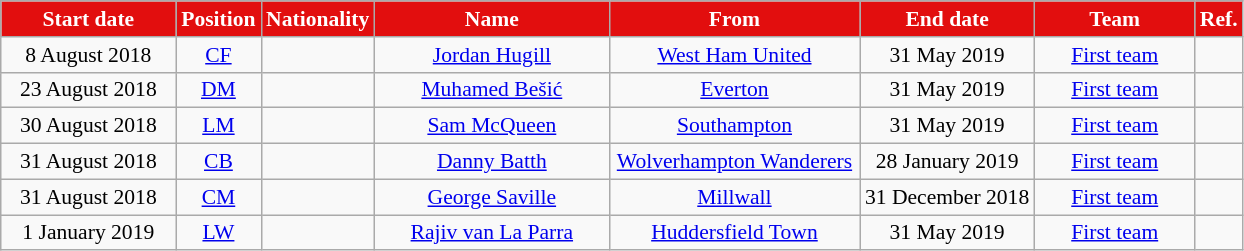<table class="wikitable"  style="text-align:center; font-size:90%; ">
<tr>
<th style="background:#E20E0E; color:white; width:110px;">Start date</th>
<th style="background:#E20E0E; color:white; width:050px;">Position</th>
<th style="background:#E20E0E; color:white; width:050px;">Nationality</th>
<th style="background:#E20E0E; color:white; width:150px;">Name</th>
<th style="background:#E20E0E; color:white; width:160px;">From</th>
<th style="background:#E20E0E; color:white; width:110px;">End date</th>
<th style="background:#E20E0E; color:white; width:100px;">Team</th>
<th style="background:#E20E0E; color:white; width:025px;">Ref.</th>
</tr>
<tr>
<td>8 August 2018</td>
<td><a href='#'>CF</a></td>
<td></td>
<td><a href='#'>Jordan Hugill</a></td>
<td><a href='#'>West Ham United</a></td>
<td>31 May 2019</td>
<td><a href='#'>First team</a></td>
<td></td>
</tr>
<tr>
<td>23 August 2018</td>
<td><a href='#'>DM</a></td>
<td></td>
<td><a href='#'>Muhamed Bešić</a></td>
<td><a href='#'>Everton</a></td>
<td>31 May 2019</td>
<td><a href='#'>First team</a></td>
<td></td>
</tr>
<tr>
<td>30 August 2018</td>
<td><a href='#'>LM</a></td>
<td></td>
<td><a href='#'>Sam McQueen</a></td>
<td><a href='#'>Southampton</a></td>
<td>31 May 2019</td>
<td><a href='#'>First team</a></td>
<td></td>
</tr>
<tr>
<td>31 August 2018</td>
<td><a href='#'>CB</a></td>
<td></td>
<td><a href='#'>Danny Batth</a></td>
<td><a href='#'>Wolverhampton Wanderers</a></td>
<td>28 January 2019</td>
<td><a href='#'>First team</a></td>
<td></td>
</tr>
<tr>
<td>31 August 2018</td>
<td><a href='#'>CM</a></td>
<td></td>
<td><a href='#'>George Saville</a></td>
<td><a href='#'>Millwall</a></td>
<td>31 December 2018</td>
<td><a href='#'>First team</a></td>
<td></td>
</tr>
<tr>
<td>1 January 2019</td>
<td><a href='#'>LW</a></td>
<td></td>
<td><a href='#'>Rajiv van La Parra</a></td>
<td><a href='#'>Huddersfield Town</a></td>
<td>31 May 2019</td>
<td><a href='#'>First team</a></td>
<td></td>
</tr>
</table>
